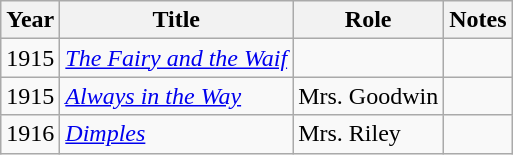<table class="wikitable sortable">
<tr>
<th>Year</th>
<th>Title</th>
<th>Role</th>
<th class="unsortable">Notes</th>
</tr>
<tr>
<td>1915</td>
<td><em><a href='#'>The Fairy and the Waif</a></em></td>
<td></td>
<td></td>
</tr>
<tr>
<td>1915</td>
<td><em><a href='#'>Always in the Way</a></em></td>
<td>Mrs. Goodwin</td>
<td></td>
</tr>
<tr>
<td>1916</td>
<td><em><a href='#'>Dimples</a></em></td>
<td>Mrs. Riley</td>
<td></td>
</tr>
</table>
